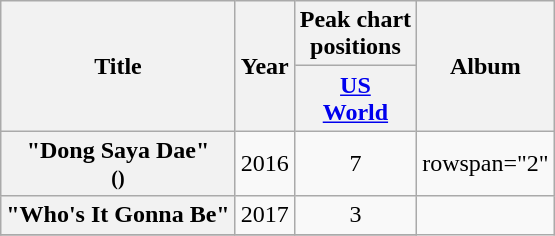<table class="wikitable plainrowheaders" style="text-align:center;">
<tr>
<th scope="col" rowspan="2">Title</th>
<th scope="col" rowspan="2">Year</th>
<th scope="col" colspan="1">Peak chart <br> positions</th>
<th scope="col" rowspan="2">Album</th>
</tr>
<tr>
<th><a href='#'>US<br>World</a></th>
</tr>
<tr>
<th scope="row">"Dong Saya Dae"<br><small>()</small></th>
<td>2016</td>
<td>7</td>
<td>rowspan="2" </td>
</tr>
<tr>
<th scope="row">"Who's It Gonna Be"</th>
<td>2017</td>
<td>3</td>
</tr>
<tr>
</tr>
</table>
